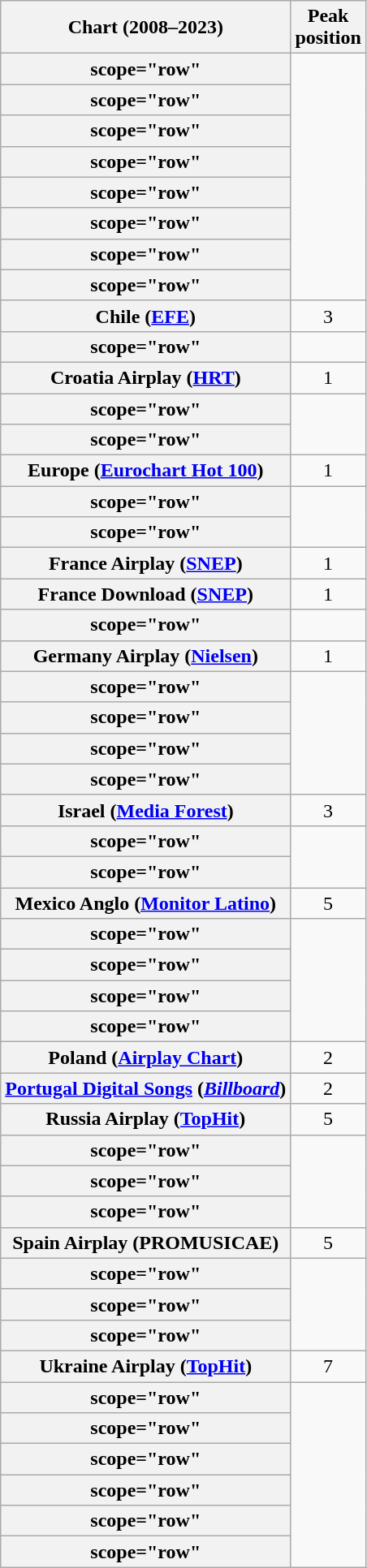<table class="wikitable plainrowheaders sortable" style="text-align:center">
<tr>
<th scope="col">Chart (2008–2023)</th>
<th scope="col">Peak<br>position</th>
</tr>
<tr>
<th>scope="row" </th>
</tr>
<tr>
<th>scope="row" </th>
</tr>
<tr>
<th>scope="row" </th>
</tr>
<tr>
<th>scope="row" </th>
</tr>
<tr>
<th>scope="row" </th>
</tr>
<tr>
<th>scope="row" </th>
</tr>
<tr>
<th>scope="row" </th>
</tr>
<tr>
<th>scope="row" </th>
</tr>
<tr>
<th scope="row">Chile (<a href='#'>EFE</a>)</th>
<td style="text-align:center;">3</td>
</tr>
<tr>
<th>scope="row" </th>
</tr>
<tr>
<th scope="row">Croatia Airplay (<a href='#'>HRT</a>)</th>
<td>1</td>
</tr>
<tr>
<th>scope="row" </th>
</tr>
<tr>
<th>scope="row" </th>
</tr>
<tr>
<th scope="row">Europe (<a href='#'>Eurochart Hot 100</a>)</th>
<td>1</td>
</tr>
<tr>
<th>scope="row" </th>
</tr>
<tr>
<th>scope="row" </th>
</tr>
<tr>
<th scope="row">France Airplay (<a href='#'>SNEP</a>)</th>
<td style="text-align:center;">1</td>
</tr>
<tr>
<th scope="row">France Download (<a href='#'>SNEP</a>)</th>
<td style="text-align:center;">1</td>
</tr>
<tr>
<th>scope="row" </th>
</tr>
<tr>
<th scope="row">Germany Airplay (<a href='#'>Nielsen</a>)</th>
<td style="text-align:center;">1</td>
</tr>
<tr>
<th>scope="row" </th>
</tr>
<tr>
<th>scope="row" </th>
</tr>
<tr>
<th>scope="row" </th>
</tr>
<tr>
<th>scope="row" </th>
</tr>
<tr>
<th scope="row">Israel (<a href='#'>Media Forest</a>)</th>
<td style="text-align:center;">3</td>
</tr>
<tr>
<th>scope="row" </th>
</tr>
<tr>
<th>scope="row" </th>
</tr>
<tr>
<th scope="row">Mexico Anglo (<a href='#'>Monitor Latino</a>)</th>
<td>5</td>
</tr>
<tr>
<th>scope="row" </th>
</tr>
<tr>
<th>scope="row" </th>
</tr>
<tr>
<th>scope="row" </th>
</tr>
<tr>
<th>scope="row" </th>
</tr>
<tr>
<th scope="row">Poland (<a href='#'>Airplay Chart</a>)</th>
<td style="text-align:center;">2</td>
</tr>
<tr>
<th scope="row"><a href='#'>Portugal Digital Songs</a> (<em><a href='#'>Billboard</a></em>)</th>
<td style="text-align:center;">2</td>
</tr>
<tr>
<th scope="row">Russia Airplay (<a href='#'>TopHit</a>)</th>
<td>5</td>
</tr>
<tr>
<th>scope="row" </th>
</tr>
<tr>
<th>scope="row" </th>
</tr>
<tr>
<th>scope="row" </th>
</tr>
<tr>
<th scope="row">Spain Airplay (PROMUSICAE)</th>
<td style="text-align:center;">5</td>
</tr>
<tr>
<th>scope="row" </th>
</tr>
<tr>
<th>scope="row" </th>
</tr>
<tr>
<th>scope="row" </th>
</tr>
<tr>
<th scope="row">Ukraine Airplay (<a href='#'>TopHit</a>)</th>
<td>7</td>
</tr>
<tr>
<th>scope="row" </th>
</tr>
<tr>
<th>scope="row" </th>
</tr>
<tr>
<th>scope="row" </th>
</tr>
<tr>
<th>scope="row" </th>
</tr>
<tr>
<th>scope="row" </th>
</tr>
<tr>
<th>scope="row" </th>
</tr>
</table>
